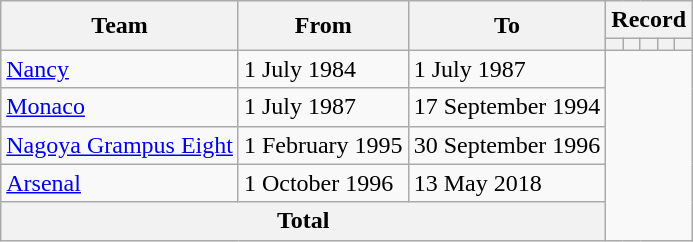<table class=wikitable style=text-align:center>
<tr>
<th rowspan=2>Team</th>
<th rowspan=2>From</th>
<th rowspan=2>To</th>
<th colspan=5>Record</th>
</tr>
<tr>
<th></th>
<th></th>
<th></th>
<th></th>
<th></th>
</tr>
<tr>
<td align=left><a href='#'>Nancy</a></td>
<td align=left>1 July 1984</td>
<td align=left>1 July 1987<br></td>
</tr>
<tr>
<td align=left><a href='#'>Monaco</a></td>
<td align=left>1 July 1987</td>
<td align=left>17 September 1994<br></td>
</tr>
<tr>
<td align=left><a href='#'>Nagoya Grampus Eight</a></td>
<td align=left>1 February 1995</td>
<td align=left>30 September 1996<br></td>
</tr>
<tr>
<td align=left><a href='#'>Arsenal</a></td>
<td align=left>1 October 1996</td>
<td align=left>13 May 2018<br></td>
</tr>
<tr>
<th colspan="3">Total<br></th>
</tr>
</table>
